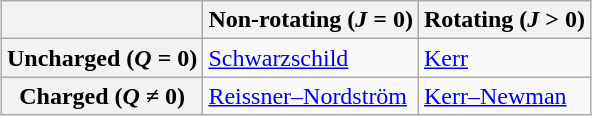<table class="wikitable" style="margin:1em auto">
<tr>
<th></th>
<th>Non-rotating (<em>J</em> = 0)</th>
<th>Rotating (<em>J</em> > 0)</th>
</tr>
<tr>
<th>Uncharged (<em>Q</em> = 0)</th>
<td><a href='#'>Schwarzschild</a></td>
<td><a href='#'>Kerr</a></td>
</tr>
<tr>
<th>Charged (<em>Q</em> ≠ 0)</th>
<td><a href='#'>Reissner–Nordström</a></td>
<td><a href='#'>Kerr–Newman</a></td>
</tr>
</table>
